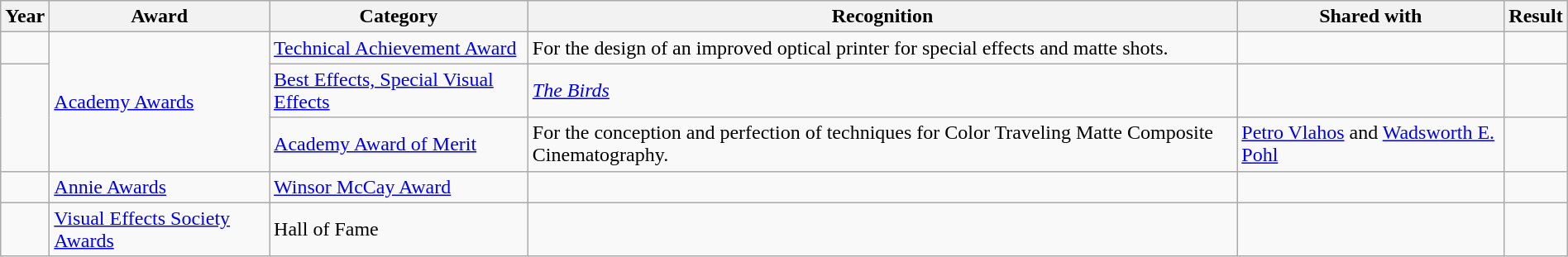<table class="wikitable sortable" style="margin-right: 0;">
<tr>
<th>Year</th>
<th>Award</th>
<th>Category</th>
<th>Recognition</th>
<th>Shared with</th>
<th>Result</th>
</tr>
<tr>
<td></td>
<td rowspan="3"><a href='#'>Academy Awards</a></td>
<td><a href='#'>Technical Achievement Award</a></td>
<td>For the design of an improved optical printer for special effects and matte shots.</td>
<td></td>
<td></td>
</tr>
<tr>
<td rowspan="2"></td>
<td><a href='#'>Best Effects, Special Visual Effects</a></td>
<td><em><a href='#'>The Birds</a></em></td>
<td></td>
<td></td>
</tr>
<tr>
<td><a href='#'>Academy Award of Merit</a></td>
<td>For the conception and perfection of techniques for Color Traveling Matte Composite Cinematography.</td>
<td><a href='#'>Petro Vlahos</a> and <a href='#'>Wadsworth E. Pohl</a></td>
<td></td>
</tr>
<tr>
<td></td>
<td><a href='#'>Annie Awards</a></td>
<td><a href='#'>Winsor McCay Award</a></td>
<td></td>
<td></td>
<td></td>
</tr>
<tr>
<td></td>
<td><a href='#'>Visual Effects Society Awards</a></td>
<td>Hall of Fame</td>
<td></td>
<td></td>
<td></td>
</tr>
</table>
